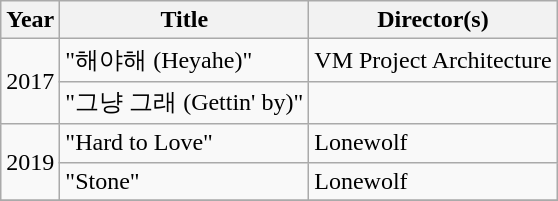<table class="wikitable plainrowheaders" style="text-align:left;">
<tr>
<th scope="col">Year</th>
<th scope="col">Title</th>
<th scope="col">Director(s)</th>
</tr>
<tr>
<td rowspan="2">2017</td>
<td>"해야해 (Heyahe)"</td>
<td>VM Project Architecture</td>
</tr>
<tr>
<td>"그냥 그래 (Gettin' by)"</td>
<td></td>
</tr>
<tr>
<td rowspan="2">2019</td>
<td>"Hard to Love"</td>
<td>Lonewolf </td>
</tr>
<tr>
<td>"Stone"</td>
<td>Lonewolf </td>
</tr>
<tr>
</tr>
</table>
